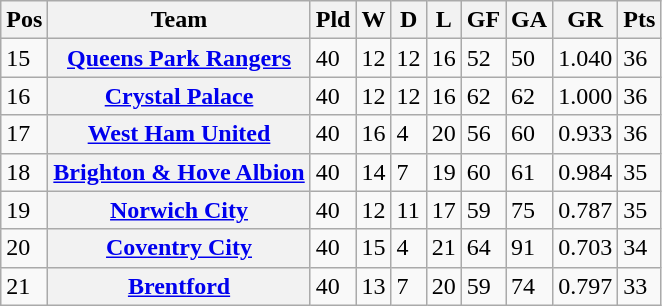<table class="wikitable sortable">
<tr>
<th><abbr>Pos</abbr></th>
<th align="left">Team</th>
<th><abbr>Pld</abbr></th>
<th><abbr>W</abbr></th>
<th><abbr>D</abbr></th>
<th><abbr>L</abbr></th>
<th><abbr>GF</abbr></th>
<th><abbr>GA</abbr></th>
<th><abbr>GR</abbr></th>
<th><abbr>Pts</abbr></th>
</tr>
<tr>
<td>15</td>
<th align="left"><a href='#'>Queens Park Rangers</a></th>
<td>40</td>
<td>12</td>
<td>12</td>
<td>16</td>
<td>52</td>
<td>50</td>
<td>1.040</td>
<td>36</td>
</tr>
<tr>
<td>16</td>
<th align="left"><a href='#'>Crystal Palace</a></th>
<td>40</td>
<td>12</td>
<td>12</td>
<td>16</td>
<td>62</td>
<td>62</td>
<td>1.000</td>
<td>36</td>
</tr>
<tr>
<td>17</td>
<th align="left"><a href='#'>West Ham United</a></th>
<td>40</td>
<td>16</td>
<td>4</td>
<td>20</td>
<td>56</td>
<td>60</td>
<td>0.933</td>
<td>36</td>
</tr>
<tr>
<td>18</td>
<th align="left"><a href='#'>Brighton & Hove Albion</a></th>
<td>40</td>
<td>14</td>
<td>7</td>
<td>19</td>
<td>60</td>
<td>61</td>
<td>0.984</td>
<td>35</td>
</tr>
<tr>
<td>19</td>
<th align="left"><a href='#'>Norwich City</a></th>
<td>40</td>
<td>12</td>
<td>11</td>
<td>17</td>
<td>59</td>
<td>75</td>
<td>0.787</td>
<td>35</td>
</tr>
<tr>
<td>20</td>
<th align="left"><a href='#'>Coventry City</a></th>
<td>40</td>
<td>15</td>
<td>4</td>
<td>21</td>
<td>64</td>
<td>91</td>
<td>0.703</td>
<td>34</td>
</tr>
<tr>
<td>21</td>
<th align="left"><a href='#'>Brentford</a></th>
<td>40</td>
<td>13</td>
<td>7</td>
<td>20</td>
<td>59</td>
<td>74</td>
<td>0.797</td>
<td>33</td>
</tr>
</table>
